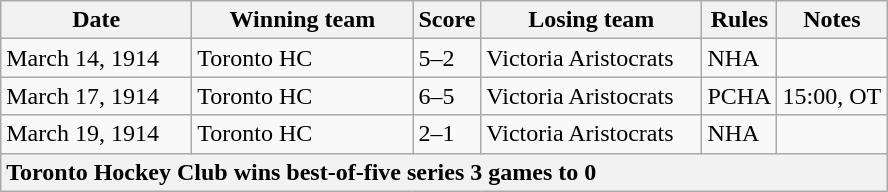<table class="wikitable">
<tr>
<th style="width:120px;">Date</th>
<th style="width:140px;">Winning team</th>
<th style="width:5px;;">Score</th>
<th style="width:140px;">Losing team</th>
<th>Rules</th>
<th>Notes</th>
</tr>
<tr>
<td>March 14, 1914</td>
<td>Toronto HC</td>
<td>5–2</td>
<td>Victoria Aristocrats</td>
<td>NHA</td>
<td></td>
</tr>
<tr>
<td>March 17, 1914</td>
<td>Toronto HC</td>
<td>6–5</td>
<td>Victoria Aristocrats</td>
<td>PCHA</td>
<td>15:00, OT</td>
</tr>
<tr>
<td>March 19, 1914</td>
<td>Toronto HC</td>
<td>2–1</td>
<td>Victoria Aristocrats</td>
<td>NHA</td>
<td></td>
</tr>
<tr>
<th colspan="6" style="text-align:left;">Toronto Hockey Club wins best-of-five series 3 games to 0</th>
</tr>
</table>
